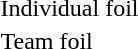<table>
<tr>
<td>Individual foil <br></td>
<td></td>
<td></td>
<td></td>
</tr>
<tr>
<td>Team foil <br></td>
<td></td>
<td></td>
<td></td>
</tr>
</table>
